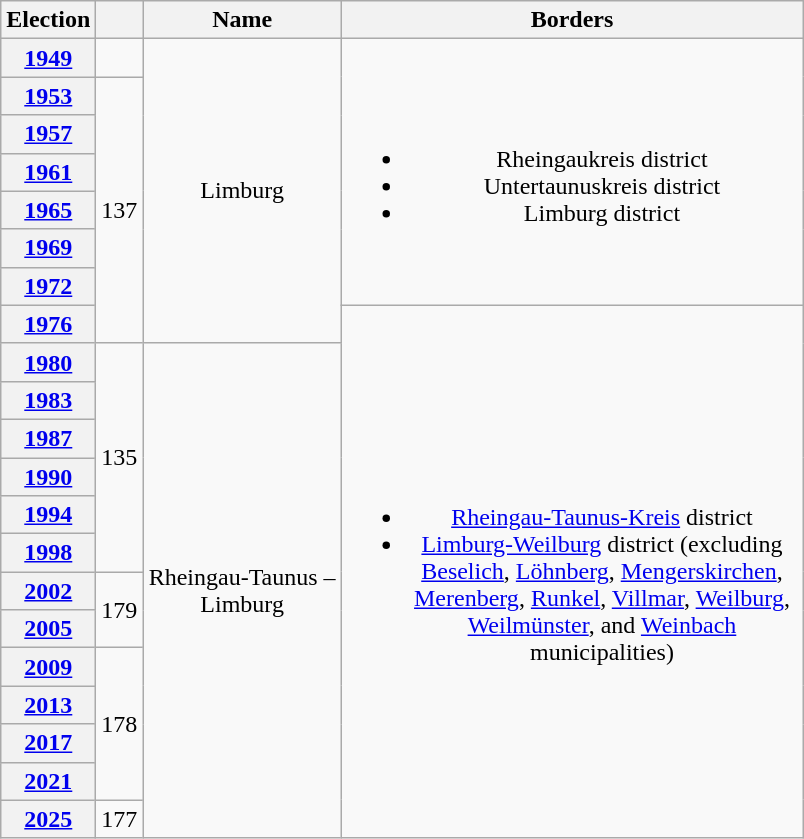<table class=wikitable style="text-align:center">
<tr>
<th>Election</th>
<th></th>
<th width=125px>Name</th>
<th width=300px>Borders</th>
</tr>
<tr>
<th><a href='#'>1949</a></th>
<td></td>
<td rowspan=8>Limburg</td>
<td rowspan=7><br><ul><li>Rheingaukreis district</li><li>Untertaunuskreis district</li><li>Limburg district</li></ul></td>
</tr>
<tr>
<th><a href='#'>1953</a></th>
<td rowspan=7>137</td>
</tr>
<tr>
<th><a href='#'>1957</a></th>
</tr>
<tr>
<th><a href='#'>1961</a></th>
</tr>
<tr>
<th><a href='#'>1965</a></th>
</tr>
<tr>
<th><a href='#'>1969</a></th>
</tr>
<tr>
<th><a href='#'>1972</a></th>
</tr>
<tr>
<th><a href='#'>1976</a></th>
<td rowspan=14><br><ul><li><a href='#'>Rheingau-Taunus-Kreis</a> district</li><li><a href='#'>Limburg-Weilburg</a> district (excluding <a href='#'>Beselich</a>, <a href='#'>Löhnberg</a>, <a href='#'>Mengerskirchen</a>, <a href='#'>Merenberg</a>, <a href='#'>Runkel</a>, <a href='#'>Villmar</a>, <a href='#'>Weilburg</a>, <a href='#'>Weilmünster</a>, and <a href='#'>Weinbach</a> municipalities)</li></ul></td>
</tr>
<tr>
<th><a href='#'>1980</a></th>
<td rowspan=6>135</td>
<td rowspan=13>Rheingau-Taunus – Limburg</td>
</tr>
<tr>
<th><a href='#'>1983</a></th>
</tr>
<tr>
<th><a href='#'>1987</a></th>
</tr>
<tr>
<th><a href='#'>1990</a></th>
</tr>
<tr>
<th><a href='#'>1994</a></th>
</tr>
<tr>
<th><a href='#'>1998</a></th>
</tr>
<tr>
<th><a href='#'>2002</a></th>
<td rowspan=2>179</td>
</tr>
<tr>
<th><a href='#'>2005</a></th>
</tr>
<tr>
<th><a href='#'>2009</a></th>
<td rowspan=4>178</td>
</tr>
<tr>
<th><a href='#'>2013</a></th>
</tr>
<tr>
<th><a href='#'>2017</a></th>
</tr>
<tr>
<th><a href='#'>2021</a></th>
</tr>
<tr>
<th><a href='#'>2025</a></th>
<td>177</td>
</tr>
</table>
